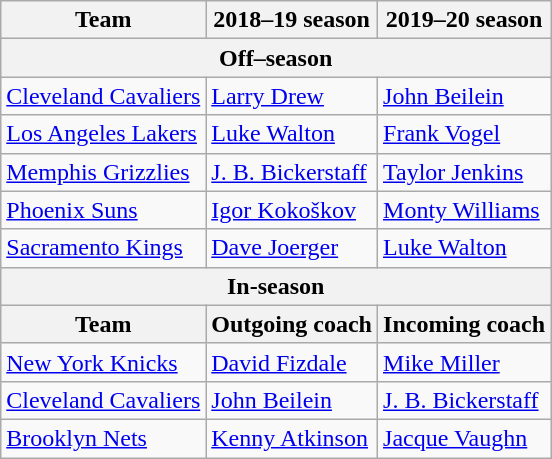<table class="wikitable">
<tr>
<th>Team</th>
<th>2018–19 season</th>
<th>2019–20 season</th>
</tr>
<tr>
<th colspan="3">Off–season</th>
</tr>
<tr>
<td><a href='#'>Cleveland Cavaliers</a></td>
<td><a href='#'>Larry Drew</a></td>
<td><a href='#'>John Beilein</a></td>
</tr>
<tr>
<td><a href='#'>Los Angeles Lakers</a></td>
<td><a href='#'>Luke Walton</a></td>
<td><a href='#'>Frank Vogel</a></td>
</tr>
<tr>
<td><a href='#'>Memphis Grizzlies</a></td>
<td><a href='#'>J. B. Bickerstaff</a></td>
<td><a href='#'>Taylor Jenkins</a></td>
</tr>
<tr>
<td><a href='#'>Phoenix Suns</a></td>
<td><a href='#'>Igor Kokoškov</a></td>
<td><a href='#'>Monty Williams</a></td>
</tr>
<tr>
<td><a href='#'>Sacramento Kings</a></td>
<td><a href='#'>Dave Joerger</a></td>
<td><a href='#'>Luke Walton</a></td>
</tr>
<tr>
<th colspan="3">In-season</th>
</tr>
<tr>
<th>Team</th>
<th>Outgoing coach</th>
<th>Incoming coach</th>
</tr>
<tr>
<td><a href='#'>New York Knicks</a></td>
<td><a href='#'>David Fizdale</a></td>
<td><a href='#'>Mike Miller</a></td>
</tr>
<tr>
<td><a href='#'>Cleveland Cavaliers</a></td>
<td><a href='#'>John Beilein</a></td>
<td><a href='#'>J. B. Bickerstaff</a></td>
</tr>
<tr>
<td><a href='#'>Brooklyn Nets</a></td>
<td><a href='#'>Kenny Atkinson</a></td>
<td><a href='#'>Jacque Vaughn</a></td>
</tr>
</table>
